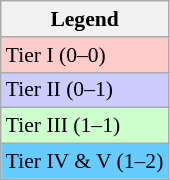<table class=wikitable style=font-size:90%>
<tr>
<th>Legend</th>
</tr>
<tr>
<td bgcolor=#ffcccc>Tier I (0–0)</td>
</tr>
<tr>
<td bgcolor=#ccccff>Tier II (0–1)</td>
</tr>
<tr>
<td bgcolor=#CCFFCC>Tier III (1–1)</td>
</tr>
<tr>
<td bgcolor=#66CCFF>Tier IV & V (1–2)</td>
</tr>
</table>
